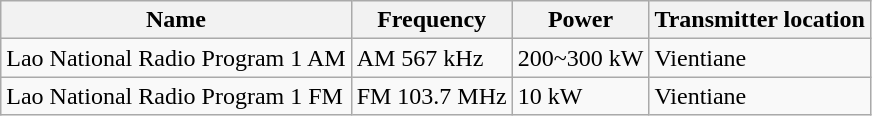<table class="wikitable">
<tr>
<th>Name</th>
<th>Frequency</th>
<th>Power</th>
<th>Transmitter location</th>
</tr>
<tr>
<td>Lao National Radio Program 1 AM</td>
<td>AM 567 kHz</td>
<td>200~300 kW</td>
<td>Vientiane</td>
</tr>
<tr>
<td>Lao National Radio Program 1 FM</td>
<td>FM 103.7 MHz</td>
<td>10 kW</td>
<td>Vientiane</td>
</tr>
</table>
